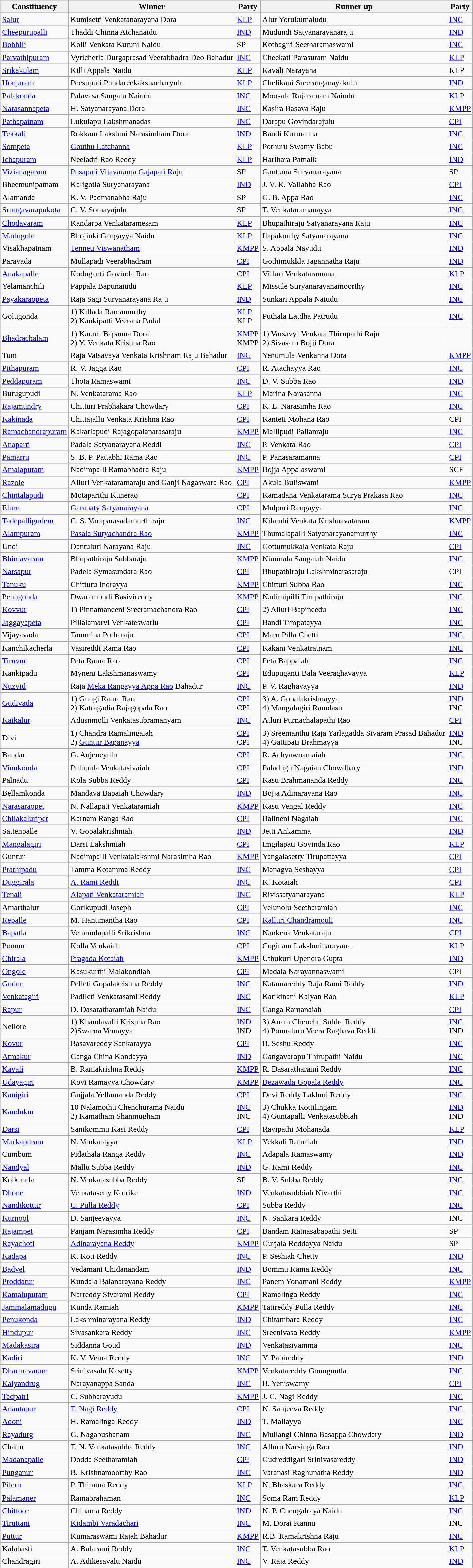<table class="wikitable sortable">
<tr>
<th>Constituency</th>
<th>Winner</th>
<th>Party</th>
<th>Runner-up</th>
<th>Party</th>
</tr>
<tr>
<td><a href='#'>Salur</a></td>
<td>Kumisetti Venkatanarayana Dora</td>
<td><a href='#'>KLP</a></td>
<td>Alur Yorukumaiudu</td>
<td><a href='#'>INC</a></td>
</tr>
<tr>
<td><a href='#'>Cheepurupalli</a></td>
<td>Thaddi Chinna Atchanaidu</td>
<td><a href='#'>IND</a></td>
<td>Mudundi Satyanarayanaraju</td>
<td><a href='#'>IND</a></td>
</tr>
<tr>
<td><a href='#'>Bobbili</a></td>
<td>Kolli Venkata Kuruni Naidu</td>
<td>SP</td>
<td>Kothagiri Seetharamaswami</td>
<td><a href='#'>INC</a></td>
</tr>
<tr>
<td><a href='#'>Parvathipuram</a></td>
<td>Vyricherla Durgaprasad Veerabhadra Deo Bahadur</td>
<td><a href='#'>INC</a></td>
<td>Cheekati Parasuram Naidu</td>
<td><a href='#'>KLP</a></td>
</tr>
<tr>
<td><a href='#'>Srikakulam</a></td>
<td>Killi Appala Naidu</td>
<td><a href='#'>KLP</a></td>
<td>Kavali Narayana</td>
<td>KLP</td>
</tr>
<tr>
<td><a href='#'>Honjaram</a></td>
<td>Peesuputi Pundareekakshacharyulu</td>
<td><a href='#'>KLP</a></td>
<td>Chelikani Sreeranganayakulu</td>
<td><a href='#'>IND</a></td>
</tr>
<tr>
<td><a href='#'>Palakonda</a></td>
<td>Palavasa Sangam Naiudu</td>
<td><a href='#'>INC</a></td>
<td>Moosala Rajaratnam Naiudu</td>
<td><a href='#'>KLP</a></td>
</tr>
<tr>
<td><a href='#'>Narasannapeta</a></td>
<td>H. Satyanarayana Dora</td>
<td><a href='#'>INC</a></td>
<td>Kasira Basava Raju</td>
<td><a href='#'>KMPP</a></td>
</tr>
<tr>
<td><a href='#'>Pathapatnam</a></td>
<td>Lukulapu Lakshmanadas</td>
<td><a href='#'>INC</a></td>
<td>Darapu Govindarajulu</td>
<td><a href='#'>CPI</a></td>
</tr>
<tr>
<td><a href='#'>Tekkali</a></td>
<td>Rokkam Lakshmi Narasimham Dora</td>
<td><a href='#'>IND</a></td>
<td>Bandi Kurmanna</td>
<td><a href='#'>INC</a></td>
</tr>
<tr>
<td><a href='#'>Sompeta</a></td>
<td><a href='#'>Gouthu Latchanna</a></td>
<td><a href='#'>KLP</a></td>
<td>Pothuru Swamy Babu</td>
<td><a href='#'>INC</a></td>
</tr>
<tr>
<td><a href='#'>Ichapuram</a></td>
<td>Neeladri Rao Reddy</td>
<td><a href='#'>KLP</a></td>
<td>Harihara Patnaik</td>
<td><a href='#'>IND</a></td>
</tr>
<tr>
<td><a href='#'>Vizianagaram</a></td>
<td><a href='#'>Pusapati Vijayarama Gajapati Raju</a></td>
<td>SP</td>
<td>Gantlana Suryanarayana</td>
<td>SP</td>
</tr>
<tr>
<td>Bheemunipatnam</td>
<td>Kaligotla Suryanarayana</td>
<td><a href='#'>IND</a></td>
<td>J. V. K. Vallabha Rao</td>
<td><a href='#'>CPI</a></td>
</tr>
<tr>
<td>Alamanda</td>
<td>K. V. Padmanabha Raju</td>
<td>SP</td>
<td>G. B. Appa Rao</td>
<td><a href='#'>INC</a></td>
</tr>
<tr>
<td><a href='#'>Srungavarapukota</a></td>
<td>C. V. Somayajulu</td>
<td>SP</td>
<td>T. Venkataramanayya</td>
<td><a href='#'>INC</a></td>
</tr>
<tr>
<td><a href='#'>Chodavaram</a></td>
<td>Kandarpa Venkataramesam</td>
<td><a href='#'>KLP</a></td>
<td>Bhupathiraju Satyanarayana Raju</td>
<td><a href='#'>INC</a></td>
</tr>
<tr>
<td><a href='#'>Madugole</a></td>
<td>Bhojinki Gangayya Naidu</td>
<td><a href='#'>KLP</a></td>
<td>Ilapakurthy Satyanarayana</td>
<td><a href='#'>INC</a></td>
</tr>
<tr>
<td>Visakhapatnam</td>
<td><a href='#'>Tenneti Viswanatham</a></td>
<td><a href='#'>KMPP</a></td>
<td>S. Appala Nayudu</td>
<td><a href='#'>IND</a></td>
</tr>
<tr>
<td>Paravada</td>
<td>Mullapadi Veerabhadram</td>
<td><a href='#'>CPI</a></td>
<td>Gothimukkla Jagannatha Raju</td>
<td><a href='#'>IND</a></td>
</tr>
<tr>
<td><a href='#'>Anakapalle</a></td>
<td>Koduganti Govinda Rao</td>
<td><a href='#'>CPI</a></td>
<td>Villuri Venkataramana</td>
<td><a href='#'>KLP</a></td>
</tr>
<tr>
<td>Yelamanchili</td>
<td>Pappala Bapunaiudu</td>
<td><a href='#'>KLP</a></td>
<td>Missule Suryanarayanamoorthy</td>
<td><a href='#'>INC</a></td>
</tr>
<tr>
<td><a href='#'>Payakaraopeta</a></td>
<td>Raja Sagi Suryanarayana Raju</td>
<td><a href='#'>IND</a></td>
<td>Sunkari Appala Naiudu</td>
<td><a href='#'>INC</a></td>
</tr>
<tr>
<td>Golugonda</td>
<td>1) Killada Ramamurthy <br>2) Kankipatti Veerana Padal</td>
<td><a href='#'>KLP</a><br>KLP</td>
<td>Puthala Latdha Patrudu</td>
<td><a href='#'>INC</a></td>
</tr>
<tr>
<td><a href='#'>Bhadrachalam</a></td>
<td>1) Karam Bapanna Dora <br>2) Y. Venkata Krishna Rao</td>
<td><a href='#'>KMPP</a><br>KMPP</td>
<td>1) Varsavyi Venkata Thirupathi Raju<br>2) Sivasam Bojji Dora</td>
<td></td>
</tr>
<tr>
<td>Tuni</td>
<td>Raja Vatsavaya Venkata Krishnam Raju Bahadur</td>
<td><a href='#'>INC</a></td>
<td>Yenumula Venkanna Dora</td>
<td><a href='#'>KMPP</a></td>
</tr>
<tr>
<td><a href='#'>Pithapuram</a></td>
<td>R. V. Jagga Rao</td>
<td><a href='#'>CPI</a></td>
<td>R. Atachayya Rao</td>
<td><a href='#'>INC</a></td>
</tr>
<tr>
<td><a href='#'>Peddapuram</a></td>
<td>Thota Ramaswami</td>
<td><a href='#'>INC</a></td>
<td>D. V. Subba Rao</td>
<td><a href='#'>IND</a></td>
</tr>
<tr>
<td>Burugupudi</td>
<td>N. Venkatarama Rao</td>
<td><a href='#'>KLP</a></td>
<td>Marina Narasanna</td>
<td><a href='#'>INC</a></td>
</tr>
<tr>
<td><a href='#'>Rajamundry</a></td>
<td>Chitturi Prabhakara Chowdary</td>
<td><a href='#'>CPI</a></td>
<td>K. L. Narasimha Rao</td>
<td><a href='#'>INC</a></td>
</tr>
<tr>
<td><a href='#'>Kakinada</a></td>
<td>Chittajallu Venkata Krishna Rao</td>
<td><a href='#'>CPI</a></td>
<td>Kanteti Mohana Rao</td>
<td>CPI</td>
</tr>
<tr>
<td><a href='#'>Ramachandrapuram</a></td>
<td>Kakarlapudi Rajagopalanarasaraju</td>
<td><a href='#'>KMPP</a></td>
<td>Mallipudi Pallanraju</td>
<td><a href='#'>INC</a></td>
</tr>
<tr>
<td><a href='#'>Anaparti</a></td>
<td>Padala Satyanarayana Reddi</td>
<td><a href='#'>INC</a></td>
<td>P. Venkata Rao</td>
<td><a href='#'>CPI</a></td>
</tr>
<tr>
<td><a href='#'>Pamarru</a></td>
<td>S. B. P. Pattabhi Rama Rao</td>
<td><a href='#'>INC</a></td>
<td>P. Panasaramanna</td>
<td><a href='#'>CPI</a></td>
</tr>
<tr>
<td><a href='#'>Amalapuram</a></td>
<td>Nadimpalli Ramabhadra Raju</td>
<td><a href='#'>KMPP</a></td>
<td>Bojja Appalaswami</td>
<td>SCF</td>
</tr>
<tr>
<td><a href='#'>Razole</a></td>
<td>Alluri Venkataramaraju and Ganji Nagaswara Rao</td>
<td><a href='#'>CPI</a></td>
<td>Akula Buliswami</td>
<td><a href='#'>KMPP</a></td>
</tr>
<tr>
<td><a href='#'>Chintalapudi</a></td>
<td>Motaparithi Kunerao</td>
<td><a href='#'>CPI</a></td>
<td>Kamadana Venkatarama Surya Prakasa Rao</td>
<td><a href='#'>INC</a></td>
</tr>
<tr>
<td><a href='#'>Eluru</a></td>
<td><a href='#'>Garapaty Satyanarayana</a></td>
<td><a href='#'>CPI</a></td>
<td>Mulpuri Rengayya</td>
<td><a href='#'>INC</a></td>
</tr>
<tr>
<td><a href='#'>Tadepalligudem</a></td>
<td>C. S. Varaparasadamurthiraju</td>
<td><a href='#'>INC</a></td>
<td>Kilambi Venkata Krishnavataram</td>
<td><a href='#'>KMPP</a></td>
</tr>
<tr>
<td><a href='#'>Alampuram</a></td>
<td><a href='#'>Pasala Suryachandra Rao</a></td>
<td><a href='#'>KMPP</a></td>
<td>Thumalapalli Satyanarayanamurthy</td>
<td><a href='#'>INC</a></td>
</tr>
<tr>
<td>Undi</td>
<td>Dantuluri Narayana Raju</td>
<td><a href='#'>INC</a></td>
<td>Gottumukkala Venkata Raju</td>
<td><a href='#'>CPI</a></td>
</tr>
<tr>
<td><a href='#'>Bhimavaram</a></td>
<td>Bhupathiraju Subbaraju</td>
<td><a href='#'>KMPP</a></td>
<td>Nimmala Sangaiah Naidu</td>
<td><a href='#'>INC</a></td>
</tr>
<tr>
<td><a href='#'>Narsapur</a></td>
<td>Padela Symasundara Rao</td>
<td><a href='#'>CPI</a></td>
<td>Bhupathiraju Lakshminarasaraju</td>
<td>CPI</td>
</tr>
<tr>
<td><a href='#'>Tanuku</a></td>
<td>Chitturu Indrayya</td>
<td><a href='#'>KMPP</a></td>
<td>Chitturi Subba Rao</td>
<td><a href='#'>INC</a></td>
</tr>
<tr>
<td><a href='#'>Penugonda</a></td>
<td>Dwarampudi Basivireddy</td>
<td><a href='#'>KMPP</a></td>
<td>Nadimipilli Tirupathiraju</td>
<td><a href='#'>INC</a></td>
</tr>
<tr>
<td><a href='#'>Kovvur</a></td>
<td>1) Pinnamaneeni Sreeramachandra Rao</td>
<td><a href='#'>CPI</a></td>
<td>2) Alluri Bapineedu</td>
<td><a href='#'>INC</a></td>
</tr>
<tr>
<td><a href='#'>Jaggayapeta</a></td>
<td>Pillalamarvi Venkateswarlu</td>
<td><a href='#'>CPI</a></td>
<td>Bandi Timpatayya</td>
<td><a href='#'>INC</a></td>
</tr>
<tr>
<td>Vijayavada</td>
<td>Tammina Potharaju</td>
<td><a href='#'>CPI</a></td>
<td>Maru Pilla Chetti</td>
<td><a href='#'>INC</a></td>
</tr>
<tr>
<td>Kanchikacherla</td>
<td>Vasireddi Rama Rao</td>
<td><a href='#'>CPI</a></td>
<td>Kakani Venkatratnam</td>
<td><a href='#'>INC</a></td>
</tr>
<tr>
<td><a href='#'>Tiruvur</a></td>
<td>Peta Rama Rao</td>
<td><a href='#'>CPI</a></td>
<td>Peta Bappaiah</td>
<td><a href='#'>INC</a></td>
</tr>
<tr>
<td>Kankipadu</td>
<td>Myneni Lakshmanaswamy</td>
<td><a href='#'>CPI</a></td>
<td>Edupuganti Bala Veeraghavayya</td>
<td><a href='#'>KLP</a></td>
</tr>
<tr>
<td><a href='#'>Nuzvid</a></td>
<td>Raja <a href='#'>Meka Rangayya Appa Rao</a> Bahadur</td>
<td><a href='#'>INC</a></td>
<td>P. V. Raghavayya</td>
<td><a href='#'>IND</a></td>
</tr>
<tr>
<td><a href='#'>Gudivada</a></td>
<td>1) Gungi Rama Rao <br> 2) Katragadia Rajagopala Rao</td>
<td><a href='#'>CPI</a> <br> CPI</td>
<td>3) A. Gopalakrishnayya <br> 4) Mangalagiri Ramdasu</td>
<td><a href='#'>IND</a> <br> INC</td>
</tr>
<tr>
<td><a href='#'>Kaikalur</a></td>
<td>Adusnmolli Venkatasubramanyam</td>
<td><a href='#'>INC</a></td>
<td>Atluri Purnachalapathi Rao</td>
<td><a href='#'>CPI</a></td>
</tr>
<tr>
<td>Divi</td>
<td>1) Chandra Ramalingaiah <br> 2) <a href='#'>Guntur Bapanayya</a></td>
<td><a href='#'>CPI</a> <br> CPI</td>
<td>3) Sreemanthu Raja Yarlagadda Sivaram Prasad Bahadur <br> 4) Gattipati Brahmayya</td>
<td><a href='#'>IND</a> <br> INC</td>
</tr>
<tr>
<td>Bandar</td>
<td>G. Anjeneyulu</td>
<td><a href='#'>CPI</a></td>
<td>R. Achyawnamaiah</td>
<td><a href='#'>INC</a></td>
</tr>
<tr>
<td><a href='#'>Vinukonda</a></td>
<td>Pulupula Venkatasivaiah</td>
<td><a href='#'>CPI</a></td>
<td>Paladugu Nagaiah Chowdhary</td>
<td><a href='#'>IND</a></td>
</tr>
<tr>
<td>Palnadu</td>
<td>Kola Subba Reddy</td>
<td><a href='#'>CPI</a></td>
<td>Kasu Brahmananda Reddy</td>
<td><a href='#'>INC</a></td>
</tr>
<tr>
<td>Bellamkonda</td>
<td>Mandava Bapaiah Chowdary</td>
<td><a href='#'>IND</a></td>
<td>Bojja Adinarayana Rao</td>
<td><a href='#'>INC</a></td>
</tr>
<tr>
<td><a href='#'>Narasaraopet</a></td>
<td>N. Nallapati Venkataramiah</td>
<td><a href='#'>KMPP</a></td>
<td>Kasu Vengal Reddy</td>
<td><a href='#'>INC</a></td>
</tr>
<tr>
<td><a href='#'>Chilakaluripet</a></td>
<td>Karnam Ranga Rao</td>
<td><a href='#'>CPI</a></td>
<td>Balineni Nagaiah</td>
<td><a href='#'>INC</a></td>
</tr>
<tr>
<td>Sattenpalle</td>
<td>V. Gopalakrishniah</td>
<td><a href='#'>IND</a></td>
<td>Jetti Ankamma</td>
<td><a href='#'>IND</a></td>
</tr>
<tr>
<td><a href='#'>Mangalagiri</a></td>
<td>Darsi Lakshmiah</td>
<td><a href='#'>CPI</a></td>
<td>Imgilapati Govinda Rao</td>
<td><a href='#'>KLP</a></td>
</tr>
<tr>
<td>Guntur</td>
<td>Nadimpalli Venkatalakshmi Narasimha Rao</td>
<td><a href='#'>KMPP</a></td>
<td>Yangalasetry Tirupattayya</td>
<td><a href='#'>CPI</a></td>
</tr>
<tr>
<td><a href='#'>Prathipadu</a></td>
<td>Tamma Kotamma Reddy</td>
<td><a href='#'>INC</a></td>
<td>Managva Seshayya</td>
<td><a href='#'>CPI</a></td>
</tr>
<tr>
<td><a href='#'>Duggirala</a></td>
<td><a href='#'>A. Rami Reddi</a></td>
<td><a href='#'>INC</a></td>
<td>K. Kotaiah</td>
<td><a href='#'>CPI</a></td>
</tr>
<tr>
<td><a href='#'>Tenali</a></td>
<td><a href='#'>Alapati Venkataramiah</a></td>
<td><a href='#'>INC</a></td>
<td>Rivissatyanarayana</td>
<td><a href='#'>KLP</a></td>
</tr>
<tr>
<td>Amarthalur</td>
<td>Gorikupudi Joseph</td>
<td><a href='#'>CPI</a></td>
<td>Velunolu Seetharamiah</td>
<td><a href='#'>INC</a></td>
</tr>
<tr>
<td><a href='#'>Repalle</a></td>
<td>M. Hanumantha Rao</td>
<td><a href='#'>CPI</a></td>
<td><a href='#'>Kalluri Chandramouli</a></td>
<td><a href='#'>INC</a></td>
</tr>
<tr>
<td><a href='#'>Bapatla</a></td>
<td>Vemmulapalli Srikrishna</td>
<td><a href='#'>INC</a></td>
<td>Nankena Venkataraju</td>
<td><a href='#'>CPI</a></td>
</tr>
<tr>
<td><a href='#'>Ponnur</a></td>
<td>Kolla Venkaiah</td>
<td><a href='#'>CPI</a></td>
<td>Coginam Lakshminarayana</td>
<td><a href='#'>KLP</a></td>
</tr>
<tr>
<td><a href='#'>Chirala</a></td>
<td><a href='#'>Pragada Kotaiah</a></td>
<td><a href='#'>KMPP</a></td>
<td>Uthukuri Upendra Gupta</td>
<td><a href='#'>IND</a></td>
</tr>
<tr>
<td><a href='#'>Ongole</a></td>
<td>Kasukurthi Malakondiah</td>
<td><a href='#'>CPI</a></td>
<td>Madala Narayannaswami</td>
<td>CPI</td>
</tr>
<tr>
<td><a href='#'>Gudur</a></td>
<td>Pelleti Gopalakrishna Reddy</td>
<td><a href='#'>INC</a></td>
<td>Katamareddy Raja Rami Reddy</td>
<td><a href='#'>IND</a></td>
</tr>
<tr>
<td><a href='#'>Venkatagiri</a></td>
<td>Padileti Venkatasami Reddy</td>
<td><a href='#'>INC</a></td>
<td>Katikinani Kalyan Rao</td>
<td><a href='#'>KLP</a></td>
</tr>
<tr>
<td><a href='#'>Rapur</a></td>
<td>D. Dasaratharamiah Naidu</td>
<td><a href='#'>INC</a></td>
<td>Ganga Ramanaiah</td>
<td><a href='#'>CPI</a></td>
</tr>
<tr>
<td>Nellore</td>
<td>1) Khandavalli Krishna Rao <br> 2)Swarna Vemayya</td>
<td><a href='#'>IND</a> <br> IND</td>
<td>3) Anam Chenchu Subba Reddy <br> 4) Ponnaluru Veera Raghava Reddi</td>
<td><a href='#'>INC</a> <br> IND</td>
</tr>
<tr>
<td><a href='#'>Kovur</a></td>
<td>Basavareddy Sankarayya</td>
<td><a href='#'>CPI</a></td>
<td>B. Seshu Reddy</td>
<td><a href='#'>INC</a></td>
</tr>
<tr>
<td><a href='#'>Atmakur</a></td>
<td>Ganga China Kondayya</td>
<td><a href='#'>IND</a></td>
<td>Gangavarapu Thirupathi Naidu</td>
<td><a href='#'>INC</a></td>
</tr>
<tr>
<td><a href='#'>Kavali</a></td>
<td>B. Ramakrishna Reddy</td>
<td><a href='#'>KMPP</a></td>
<td>R. Dasaratharami Reddy</td>
<td><a href='#'>INC</a></td>
</tr>
<tr>
<td><a href='#'>Udayagiri</a></td>
<td>Kovi Ramayya Chowdary</td>
<td><a href='#'>KMPP</a></td>
<td><a href='#'>Bezawada Gopala Reddy</a></td>
<td><a href='#'>INC</a></td>
</tr>
<tr>
<td><a href='#'>Kanigiri</a></td>
<td>Gujjala Yellamanda Reddy</td>
<td><a href='#'>CPI</a></td>
<td>Devi Reddy Lakhmi Reddy</td>
<td><a href='#'>INC</a></td>
</tr>
<tr>
<td><a href='#'>Kandukur</a></td>
<td>10 Nalamothu Chenchurama Naidu <br> 2) Kamatham Shanmugham</td>
<td><a href='#'>INC</a> <br> INC</td>
<td>3) Chukka Kottilingam <br> 4) Guntapalli Venkatasubbiah</td>
<td><a href='#'>IND</a> <br> IND</td>
</tr>
<tr>
<td><a href='#'>Darsi</a></td>
<td>Sanikommu Kasi Reddy</td>
<td><a href='#'>CPI</a></td>
<td>Ravipathi Mohanada</td>
<td><a href='#'>KLP</a></td>
</tr>
<tr>
<td><a href='#'>Markapuram</a></td>
<td>N. Venkatayya</td>
<td><a href='#'>KLP</a></td>
<td>Yekkali Ramaiah</td>
<td><a href='#'>IND</a></td>
</tr>
<tr>
<td>Cumbum</td>
<td>Pidathala Ranga Reddy</td>
<td><a href='#'>INC</a></td>
<td>Adapala Ramaswamy</td>
<td><a href='#'>IND</a></td>
</tr>
<tr>
<td><a href='#'>Nandyal</a></td>
<td>Mallu Subba Reddy</td>
<td><a href='#'>IND</a></td>
<td>G. Rami Reddy</td>
<td><a href='#'>INC</a></td>
</tr>
<tr>
<td>Koikuntla</td>
<td>N. Venkatasubba Reddy</td>
<td>SP</td>
<td>B. V. Subba Reddy</td>
<td><a href='#'>INC</a></td>
</tr>
<tr>
<td><a href='#'>Dhone</a></td>
<td>Venkatasetty Kotrike</td>
<td><a href='#'>IND</a></td>
<td>Venkatasubbiah Nivarthi</td>
<td><a href='#'>INC</a></td>
</tr>
<tr>
<td><a href='#'>Nandikottur</a></td>
<td><a href='#'>C. Pulla Reddy</a></td>
<td><a href='#'>CPI</a></td>
<td>Subba Reddy</td>
<td><a href='#'>INC</a></td>
</tr>
<tr>
<td><a href='#'>Kurnool</a></td>
<td>D. Sanjeevayya</td>
<td><a href='#'>INC</a></td>
<td>N. Sankara Reddy</td>
<td>INC</td>
</tr>
<tr>
<td><a href='#'>Rajampet</a></td>
<td>Panjam Narasimha Reddy</td>
<td><a href='#'>CPI</a></td>
<td>Bandam Ratnasabapathi Setti</td>
<td>SP</td>
</tr>
<tr>
<td><a href='#'>Rayachoti</a></td>
<td><a href='#'>Adinarayana Reddy</a></td>
<td><a href='#'>KMPP</a></td>
<td>Gurjala Reddayya Naidu</td>
<td>SP</td>
</tr>
<tr>
<td><a href='#'>Kadapa</a></td>
<td>K. Koti Reddy</td>
<td><a href='#'>INC</a></td>
<td>P. Seshiah Chetty</td>
<td><a href='#'>IND</a></td>
</tr>
<tr>
<td><a href='#'>Badvel</a></td>
<td>Vedamani Chidanandam</td>
<td><a href='#'>IND</a></td>
<td>Bommu Rama Reddy</td>
<td><a href='#'>INC</a></td>
</tr>
<tr>
<td><a href='#'>Proddatur</a></td>
<td>Kundala Balanarayana Reddy</td>
<td><a href='#'>INC</a></td>
<td>Panem Yonamani Reddy</td>
<td><a href='#'>KMPP</a></td>
</tr>
<tr>
<td><a href='#'>Kamalupuram</a></td>
<td>Narreddy Sivarami Reddy</td>
<td><a href='#'>CPI</a></td>
<td>Ramalinga Reddy</td>
<td><a href='#'>INC</a></td>
</tr>
<tr>
<td><a href='#'>Jammalamadugu</a></td>
<td>Kunda Ramiah</td>
<td><a href='#'>KMPP</a></td>
<td>Tatireddy Pulla Reddy</td>
<td><a href='#'>INC</a></td>
</tr>
<tr>
<td><a href='#'>Penukonda</a></td>
<td>Lakshminarayana Reddy</td>
<td><a href='#'>IND</a></td>
<td>Chitambara Reddy</td>
<td><a href='#'>INC</a></td>
</tr>
<tr>
<td><a href='#'>Hindupur</a></td>
<td>Sivasankara Reddy</td>
<td><a href='#'>INC</a></td>
<td>Sreenivasa Reddy</td>
<td><a href='#'>KMPP</a></td>
</tr>
<tr>
<td><a href='#'>Madakasira</a></td>
<td>Siddanna Goud</td>
<td><a href='#'>IND</a></td>
<td>Venkatasivamma</td>
<td><a href='#'>INC</a></td>
</tr>
<tr>
<td><a href='#'>Kadiri</a></td>
<td>K. V. Vema Reddy</td>
<td><a href='#'>INC</a></td>
<td>Y. Papireddy</td>
<td><a href='#'>IND</a></td>
</tr>
<tr>
<td><a href='#'>Dharmavaram</a></td>
<td>Srinivasalu Kasetty</td>
<td><a href='#'>KMPP</a></td>
<td>Venkatareddy Gonuguntla</td>
<td><a href='#'>INC</a></td>
</tr>
<tr>
<td><a href='#'>Kalyandrug</a></td>
<td>Narayanappa Sanda</td>
<td><a href='#'>INC</a></td>
<td>B. Yeniswamy</td>
<td><a href='#'>CPI</a></td>
</tr>
<tr>
<td><a href='#'>Tadpatri</a></td>
<td>C. Subbarayudu</td>
<td><a href='#'>KMPP</a></td>
<td>J. C. Nagi Reddy</td>
<td><a href='#'>INC</a></td>
</tr>
<tr>
<td><a href='#'>Anantapur</a></td>
<td><a href='#'>T. Nagi Reddy</a></td>
<td><a href='#'>CPI</a></td>
<td>N. Sanjeeva Reddy</td>
<td><a href='#'>INC</a></td>
</tr>
<tr>
<td><a href='#'>Adoni</a></td>
<td>H. Ramalinga Reddy</td>
<td><a href='#'>IND</a></td>
<td>T. Mallayya</td>
<td><a href='#'>INC</a></td>
</tr>
<tr>
<td><a href='#'>Rayadurg</a></td>
<td>G. Nagabushanam</td>
<td><a href='#'>INC</a></td>
<td>Mullangi Chinna Basappa Chowdary</td>
<td><a href='#'>IND</a></td>
</tr>
<tr>
<td>Chattu</td>
<td>T. N. Vankatasubba Reddy</td>
<td><a href='#'>INC</a></td>
<td>Alluru Narsinga Rao</td>
<td><a href='#'>IND</a></td>
</tr>
<tr>
<td><a href='#'>Madanapalle</a></td>
<td>Dodda Seetharamiah</td>
<td><a href='#'>CPI</a></td>
<td>Gudreddigari Srinivasareddy</td>
<td><a href='#'>IND</a></td>
</tr>
<tr>
<td><a href='#'>Punganur</a></td>
<td>B. Krishnamoorthy Rao</td>
<td><a href='#'>INC</a></td>
<td>Varanasi Raghunatha Reddy</td>
<td><a href='#'>IND</a></td>
</tr>
<tr>
<td><a href='#'>Pileru</a></td>
<td>P. Thimma Reddy</td>
<td><a href='#'>KLP</a></td>
<td>N. Bhaskara Reddy</td>
<td><a href='#'>INC</a></td>
</tr>
<tr>
<td><a href='#'>Palamaner</a></td>
<td>Ramabrahaman</td>
<td><a href='#'>INC</a></td>
<td>Soma Ram Reddy</td>
<td><a href='#'>KLP</a></td>
</tr>
<tr>
<td><a href='#'>Chittoor</a></td>
<td>Chinama Reddy</td>
<td><a href='#'>IND</a></td>
<td>N. P. Chengalraya Naidu</td>
<td><a href='#'>INC</a></td>
</tr>
<tr>
<td><a href='#'>Tiruttani</a></td>
<td><a href='#'>Kidambi Varadachari</a></td>
<td><a href='#'>INC</a></td>
<td>M. Dorai Kannu</td>
<td>INC</td>
</tr>
<tr>
<td><a href='#'>Puttur</a></td>
<td>Kumaraswami Rajah Bahadur</td>
<td><a href='#'>KMPP</a></td>
<td>R.B. Ramakrishna Raju</td>
<td><a href='#'>INC</a></td>
</tr>
<tr>
<td>Kalahasti</td>
<td>A. Balarami Reddy</td>
<td><a href='#'>INC</a></td>
<td>T. Venkatasubba Rao</td>
<td><a href='#'>KLP</a></td>
</tr>
<tr>
<td>Chandragiri</td>
<td>A. Adikesavalu Naidu</td>
<td><a href='#'>INC</a></td>
<td>V. Raja Reddy</td>
<td><a href='#'>IND</a></td>
</tr>
</table>
